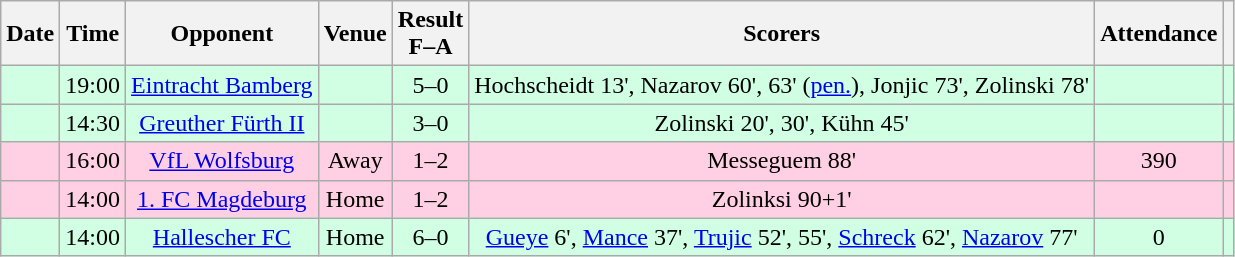<table class="wikitable sortable" style="text-align:center">
<tr>
<th>Date</th>
<th>Time</th>
<th>Opponent</th>
<th>Venue</th>
<th>Result<br>F–A</th>
<th class="unsortable">Scorers</th>
<th>Attendance</th>
<th class="unsortable"></th>
</tr>
<tr style="background:#d0ffe3;">
<td></td>
<td>19:00</td>
<td><a href='#'>Eintracht Bamberg</a></td>
<td></td>
<td>5–0</td>
<td>Hochscheidt 13', Nazarov 60', 63' (<a href='#'>pen.</a>), Jonjic 73', Zolinski 78'</td>
<td></td>
<td></td>
</tr>
<tr style="background:#d0ffe3;">
<td></td>
<td>14:30</td>
<td><a href='#'>Greuther Fürth II</a></td>
<td></td>
<td>3–0</td>
<td>Zolinski 20', 30', Kühn 45'</td>
<td></td>
<td></td>
</tr>
<tr style="background:#ffd0e3;">
<td></td>
<td>16:00</td>
<td><a href='#'>VfL Wolfsburg</a></td>
<td>Away</td>
<td>1–2</td>
<td>Messeguem 88'</td>
<td>390</td>
<td></td>
</tr>
<tr style="background:#ffd0e3;">
<td></td>
<td>14:00</td>
<td><a href='#'>1. FC Magdeburg</a></td>
<td>Home</td>
<td>1–2</td>
<td>Zolinksi 90+1'</td>
<td></td>
<td></td>
</tr>
<tr style="background:#d0ffe3;">
<td></td>
<td>14:00</td>
<td><a href='#'>Hallescher FC</a></td>
<td>Home</td>
<td>6–0</td>
<td><a href='#'>Gueye</a> 6', <a href='#'>Mance</a> 37', <a href='#'>Trujic</a> 52', 55', <a href='#'>Schreck</a> 62', <a href='#'>Nazarov</a> 77'</td>
<td>0</td>
<td></td>
</tr>
</table>
